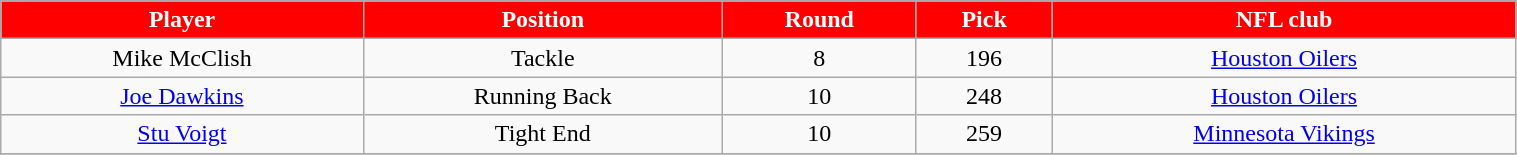<table class="wikitable" width="80%">
<tr align="center"  style="background:red;color:#FFFFFF;">
<td><strong>Player</strong></td>
<td><strong>Position</strong></td>
<td><strong>Round</strong></td>
<td><strong>Pick</strong></td>
<td><strong>NFL club</strong></td>
</tr>
<tr align="center" bgcolor="">
<td>Mike McClish</td>
<td>Tackle</td>
<td>8</td>
<td>196</td>
<td><a href='#'>Houston Oilers</a></td>
</tr>
<tr align="center" bgcolor="">
<td><a href='#'>Joe Dawkins</a></td>
<td>Running Back</td>
<td>10</td>
<td>248</td>
<td><a href='#'>Houston Oilers</a></td>
</tr>
<tr align="center" bgcolor="">
<td><a href='#'>Stu Voigt</a></td>
<td>Tight End</td>
<td>10</td>
<td>259</td>
<td><a href='#'>Minnesota Vikings</a></td>
</tr>
<tr align="center" bgcolor="">
</tr>
</table>
